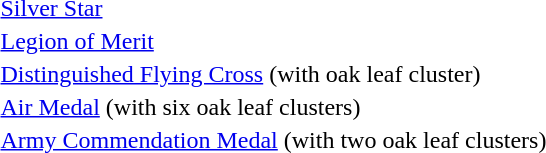<table>
<tr>
<td></td>
<td><a href='#'>Silver Star</a></td>
</tr>
<tr>
<td></td>
<td><a href='#'>Legion of Merit</a></td>
</tr>
<tr>
<td></td>
<td><a href='#'>Distinguished Flying Cross</a> (with oak leaf cluster)</td>
</tr>
<tr>
<td></td>
<td><a href='#'>Air Medal</a> (with six oak leaf clusters)</td>
</tr>
<tr>
<td></td>
<td><a href='#'>Army Commendation Medal</a> (with two oak leaf clusters)</td>
</tr>
<tr>
</tr>
</table>
